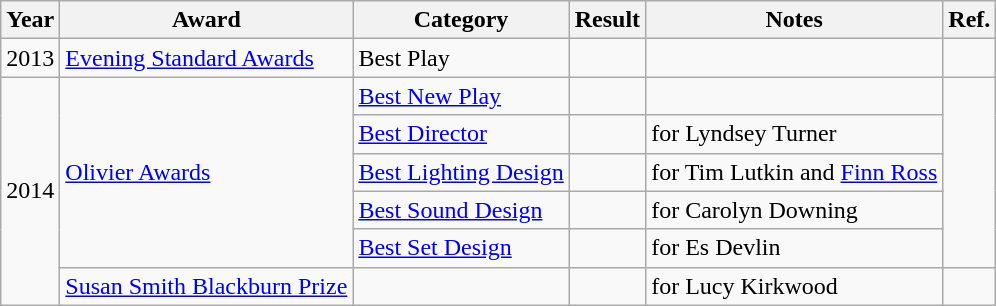<table class="wikitable">
<tr>
<th>Year</th>
<th>Award</th>
<th>Category</th>
<th>Result</th>
<th>Notes</th>
<th>Ref.</th>
</tr>
<tr>
<td>2013</td>
<td><a href='#'>Evening Standard Awards</a></td>
<td>Best Play</td>
<td></td>
<td></td>
<td></td>
</tr>
<tr>
<td rowspan="6">2014</td>
<td rowspan="5"><a href='#'>Olivier Awards</a></td>
<td><a href='#'>Best New Play</a></td>
<td></td>
<td></td>
<td rowspan="5"></td>
</tr>
<tr>
<td><a href='#'>Best Director</a></td>
<td></td>
<td>for Lyndsey Turner</td>
</tr>
<tr>
<td><a href='#'>Best Lighting Design</a></td>
<td></td>
<td>for Tim Lutkin and <a href='#'>Finn Ross</a></td>
</tr>
<tr>
<td><a href='#'>Best Sound Design</a></td>
<td></td>
<td>for Carolyn Downing</td>
</tr>
<tr>
<td><a href='#'>Best Set Design</a></td>
<td></td>
<td>for Es Devlin</td>
</tr>
<tr>
<td><a href='#'>Susan Smith Blackburn Prize</a></td>
<td></td>
<td></td>
<td>for Lucy Kirkwood</td>
<td></td>
</tr>
</table>
